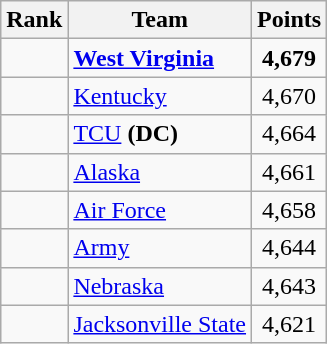<table class="wikitable sortable" style="text-align:center">
<tr>
<th>Rank</th>
<th>Team</th>
<th>Points</th>
</tr>
<tr>
<td></td>
<td align=left><strong><a href='#'>West Virginia</a></strong></td>
<td><strong>4,679</strong></td>
</tr>
<tr>
<td></td>
<td align=left><a href='#'>Kentucky</a></td>
<td>4,670</td>
</tr>
<tr>
<td></td>
<td align=left><a href='#'>TCU</a> <strong>(DC)</strong></td>
<td>4,664</td>
</tr>
<tr>
<td></td>
<td align=left><a href='#'>Alaska</a></td>
<td>4,661</td>
</tr>
<tr>
<td></td>
<td align=left><a href='#'>Air Force</a></td>
<td>4,658</td>
</tr>
<tr>
<td></td>
<td align=left><a href='#'>Army</a></td>
<td>4,644</td>
</tr>
<tr>
<td></td>
<td align=left><a href='#'>Nebraska</a></td>
<td>4,643</td>
</tr>
<tr>
<td></td>
<td align=left><a href='#'>Jacksonville State</a></td>
<td>4,621</td>
</tr>
</table>
